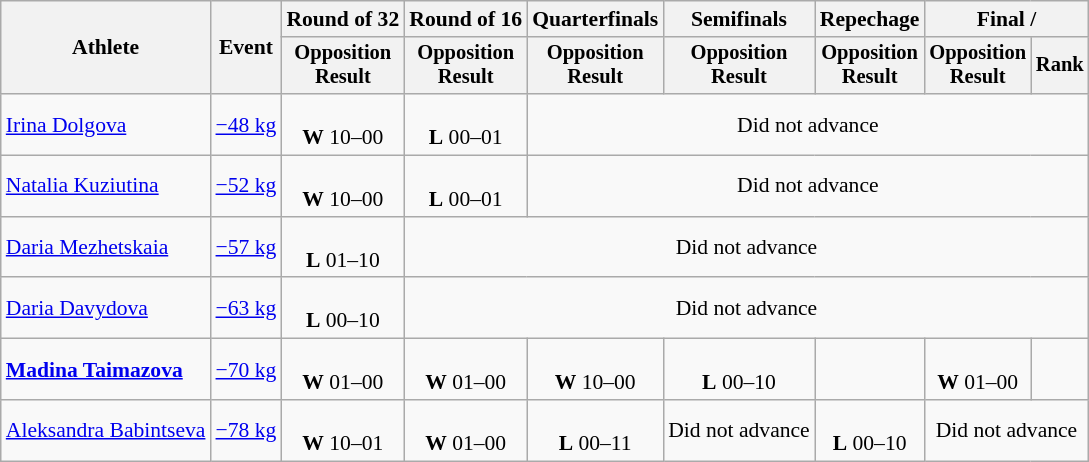<table class=wikitable style="text-align:center; font-size:90%">
<tr>
<th rowspan=2>Athlete</th>
<th rowspan=2>Event</th>
<th>Round of 32</th>
<th>Round of 16</th>
<th>Quarterfinals</th>
<th>Semifinals</th>
<th>Repechage</th>
<th colspan=2>Final / </th>
</tr>
<tr style="font-size:95%">
<th>Opposition<br>Result</th>
<th>Opposition<br>Result</th>
<th>Opposition<br>Result</th>
<th>Opposition<br>Result</th>
<th>Opposition<br>Result</th>
<th>Opposition<br>Result</th>
<th>Rank</th>
</tr>
<tr>
<td align=left><a href='#'>Irina Dolgova</a></td>
<td align=left><a href='#'>−48 kg</a></td>
<td><br><strong>W</strong> 10–00</td>
<td><br><strong>L</strong> 00–01</td>
<td colspan=5>Did not advance</td>
</tr>
<tr>
<td align=left><a href='#'>Natalia Kuziutina</a></td>
<td align=left><a href='#'>−52 kg</a></td>
<td><br><strong>W</strong> 10–00</td>
<td><br><strong>L</strong> 00–01</td>
<td colspan=5>Did not advance</td>
</tr>
<tr>
<td align=left><a href='#'>Daria Mezhetskaia</a></td>
<td align=left><a href='#'>−57 kg</a></td>
<td><br><strong>L</strong> 01–10</td>
<td colspan=6>Did not advance</td>
</tr>
<tr>
<td align=left><a href='#'>Daria Davydova</a></td>
<td align=left><a href='#'>−63 kg</a></td>
<td><br><strong>L</strong> 00–10</td>
<td colspan=6>Did not advance</td>
</tr>
<tr>
<td align=left><strong><a href='#'>Madina Taimazova</a></strong></td>
<td align=left><a href='#'>−70 kg</a></td>
<td><br><strong>W</strong> 01–00</td>
<td><br><strong>W</strong> 01–00</td>
<td><br><strong>W</strong> 10–00</td>
<td><br><strong>L</strong> 00–10</td>
<td></td>
<td><br><strong>W</strong> 01–00</td>
<td></td>
</tr>
<tr>
<td align=left><a href='#'>Aleksandra Babintseva</a></td>
<td align=left><a href='#'>−78 kg</a></td>
<td><br><strong>W</strong> 10–01</td>
<td><br><strong>W</strong> 01–00</td>
<td><br><strong>L</strong> 00–11</td>
<td>Did not advance</td>
<td><br><strong>L</strong> 00–10</td>
<td colspan=2>Did not advance</td>
</tr>
</table>
